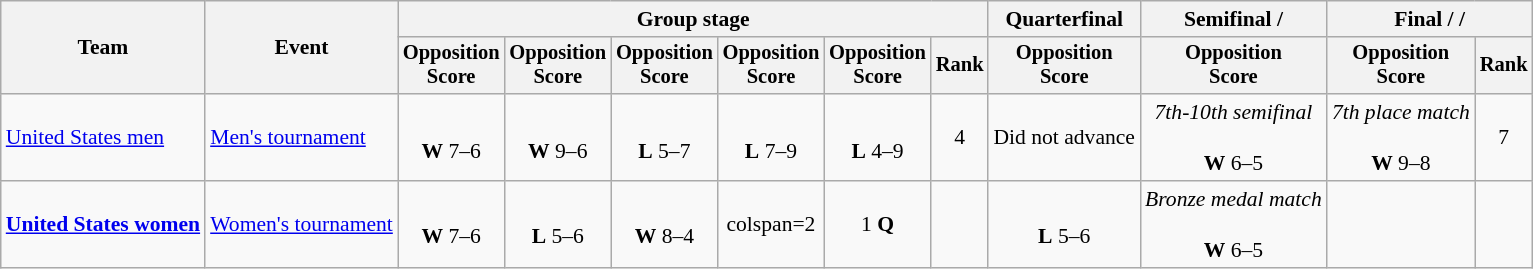<table class=wikitable style=font-size:90%;text-align:center>
<tr>
<th rowspan=2>Team</th>
<th rowspan=2>Event</th>
<th colspan=6>Group stage</th>
<th>Quarterfinal</th>
<th>Semifinal / </th>
<th colspan=2>Final /  / </th>
</tr>
<tr style=font-size:95%>
<th>Opposition<br>Score</th>
<th>Opposition<br>Score</th>
<th>Opposition<br>Score</th>
<th>Opposition<br>Score</th>
<th>Opposition<br>Score</th>
<th>Rank</th>
<th>Opposition<br>Score</th>
<th>Opposition<br>Score</th>
<th>Opposition<br>Score</th>
<th>Rank</th>
</tr>
<tr>
<td align=left><a href='#'>United States men</a></td>
<td align=left><a href='#'>Men's tournament</a></td>
<td><br><strong>W</strong> 7–6</td>
<td><br><strong>W</strong> 9–6</td>
<td><br><strong>L</strong> 5–7</td>
<td><br><strong>L</strong> 7–9</td>
<td><br><strong>L</strong> 4–9</td>
<td>4</td>
<td>Did not advance</td>
<td><em>7th-10th semifinal</em><br><br><strong>W</strong> 6–5</td>
<td><em>7th place match</em><br><br><strong>W</strong> 9–8</td>
<td>7</td>
</tr>
<tr>
<td align=left><strong><a href='#'>United States women</a></strong></td>
<td align=left><a href='#'>Women's tournament</a></td>
<td><br><strong>W</strong> 7–6</td>
<td><br><strong>L</strong> 5–6</td>
<td><br><strong>W</strong> 8–4</td>
<td>colspan=2 </td>
<td>1 <strong>Q</strong></td>
<td></td>
<td><br><strong>L</strong> 5–6</td>
<td><em>Bronze medal match</em><br><br><strong>W</strong> 6–5</td>
<td></td>
</tr>
</table>
